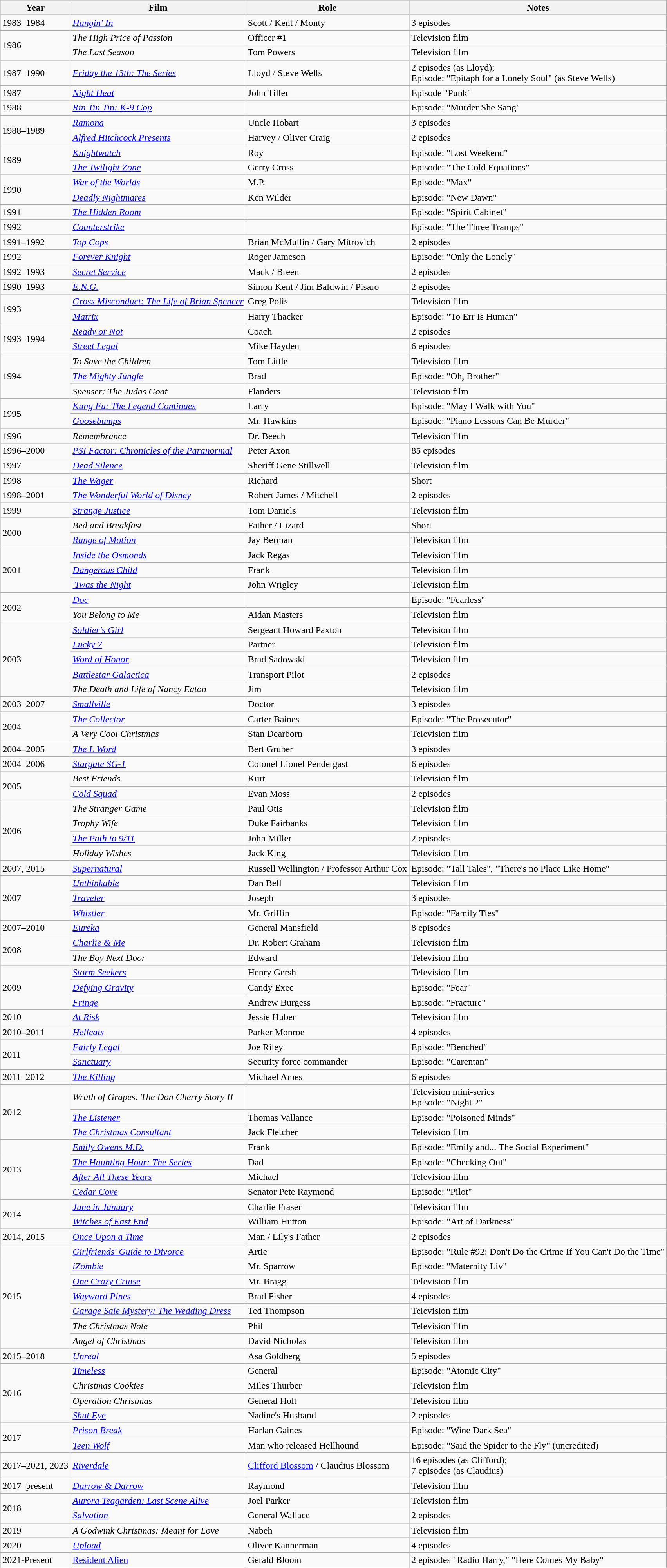<table class="wikitable sortable">
<tr>
<th>Year</th>
<th>Film</th>
<th>Role</th>
<th class="unsortable">Notes</th>
</tr>
<tr>
<td>1983–1984</td>
<td><em><a href='#'>Hangin' In</a></em></td>
<td>Scott / Kent / Monty</td>
<td>3 episodes</td>
</tr>
<tr>
<td rowspan=2>1986</td>
<td data-sort-value="High Price of Passion, The"><em>The High Price of Passion</em></td>
<td>Officer #1</td>
<td>Television film</td>
</tr>
<tr>
<td data-sort-value="Last Season, The"><em>The Last Season</em></td>
<td>Tom Powers</td>
<td>Television film</td>
</tr>
<tr>
<td>1987–1990</td>
<td><em><a href='#'>Friday the 13th: The Series</a></em></td>
<td>Lloyd / Steve Wells</td>
<td>2 episodes (as Lloyd);<br>Episode: "Epitaph for a Lonely Soul" (as Steve Wells)</td>
</tr>
<tr>
<td>1987</td>
<td><em><a href='#'>Night Heat</a></em></td>
<td>John Tiller</td>
<td>Episode "Punk"</td>
</tr>
<tr>
<td>1988</td>
<td><em><a href='#'>Rin Tin Tin: K-9 Cop</a></em></td>
<td></td>
<td>Episode: "Murder She Sang"</td>
</tr>
<tr>
<td rowspan=2>1988–1989</td>
<td><em><a href='#'>Ramona</a></em></td>
<td>Uncle Hobart</td>
<td>3 episodes</td>
</tr>
<tr>
<td><em><a href='#'>Alfred Hitchcock Presents</a></em></td>
<td>Harvey / Oliver Craig</td>
<td>2 episodes</td>
</tr>
<tr>
<td rowspan=2>1989</td>
<td><em><a href='#'>Knightwatch</a></em></td>
<td>Roy</td>
<td>Episode: "Lost Weekend"</td>
</tr>
<tr>
<td data-sort-value="Twilight Zone, The"><em><a href='#'>The Twilight Zone</a></em></td>
<td>Gerry Cross</td>
<td>Episode: "The Cold Equations"</td>
</tr>
<tr>
<td rowspan=2>1990</td>
<td><em><a href='#'>War of the Worlds</a></em></td>
<td>M.P.</td>
<td>Episode: "Max"</td>
</tr>
<tr>
<td><em><a href='#'>Deadly Nightmares</a></em></td>
<td>Ken Wilder</td>
<td>Episode: "New Dawn"</td>
</tr>
<tr>
<td>1991</td>
<td data-sort-value="Hidden Room, The"><em><a href='#'>The Hidden Room</a></em></td>
<td></td>
<td>Episode: "Spirit Cabinet"</td>
</tr>
<tr>
<td>1992</td>
<td><em><a href='#'>Counterstrike</a></em></td>
<td></td>
<td>Episode: "The Three Tramps"</td>
</tr>
<tr>
<td>1991–1992</td>
<td><em><a href='#'>Top Cops</a></em></td>
<td>Brian McMullin / Gary Mitrovich</td>
<td>2 episodes</td>
</tr>
<tr>
<td>1992</td>
<td><em><a href='#'>Forever Knight</a></em></td>
<td>Roger Jameson</td>
<td>Episode: "Only the Lonely"</td>
</tr>
<tr>
<td>1992–1993</td>
<td><em><a href='#'>Secret Service</a></em></td>
<td>Mack / Breen</td>
<td>2 episodes</td>
</tr>
<tr>
<td>1990–1993</td>
<td><em><a href='#'>E.N.G.</a></em></td>
<td>Simon Kent / Jim Baldwin / Pisaro</td>
<td>2 episodes</td>
</tr>
<tr>
<td rowspan=2>1993</td>
<td><em><a href='#'>Gross Misconduct: The Life of Brian Spencer</a></em></td>
<td>Greg Polis</td>
<td>Television film</td>
</tr>
<tr>
<td><em><a href='#'>Matrix</a></em></td>
<td>Harry Thacker</td>
<td>Episode: "To Err Is Human"</td>
</tr>
<tr>
<td rowspan=2>1993–1994</td>
<td><em><a href='#'>Ready or Not</a></em></td>
<td>Coach</td>
<td>2 episodes</td>
</tr>
<tr>
<td><em><a href='#'>Street Legal</a></em></td>
<td>Mike Hayden</td>
<td>6 episodes</td>
</tr>
<tr>
<td rowspan=3>1994</td>
<td><em>To Save the Children</em></td>
<td>Tom Little</td>
<td>Television film</td>
</tr>
<tr>
<td data-sort-value="Mighty Jungle, The"><em><a href='#'>The Mighty Jungle</a></em></td>
<td>Brad</td>
<td>Episode: "Oh, Brother"</td>
</tr>
<tr>
<td><em>Spenser: The Judas Goat</em></td>
<td>Flanders</td>
<td>Television film</td>
</tr>
<tr>
<td rowspan=2>1995</td>
<td><em><a href='#'>Kung Fu: The Legend Continues</a></em></td>
<td>Larry</td>
<td>Episode: "May I Walk with You"</td>
</tr>
<tr>
<td><em><a href='#'>Goosebumps</a></em></td>
<td>Mr. Hawkins</td>
<td>Episode: "Piano Lessons Can Be Murder"</td>
</tr>
<tr>
<td>1996</td>
<td><em>Remembrance</em></td>
<td>Dr. Beech</td>
<td>Television film</td>
</tr>
<tr>
<td>1996–2000</td>
<td><em><a href='#'>PSI Factor: Chronicles of the Paranormal</a></em></td>
<td>Peter Axon</td>
<td>85 episodes</td>
</tr>
<tr>
<td>1997</td>
<td><em><a href='#'>Dead Silence</a></em></td>
<td>Sheriff Gene Stillwell</td>
<td>Television film</td>
</tr>
<tr>
<td>1998</td>
<td data-sort-value="Wager, The"><em><a href='#'>The Wager</a></em></td>
<td>Richard</td>
<td>Short</td>
</tr>
<tr>
<td>1998–2001</td>
<td data-sort-value="Wonderful World of Disney, The"><em><a href='#'>The Wonderful World of Disney</a></em></td>
<td>Robert James / Mitchell</td>
<td>2 episodes</td>
</tr>
<tr>
<td>1999</td>
<td><em><a href='#'>Strange Justice</a></em></td>
<td>Tom Daniels</td>
<td>Television film</td>
</tr>
<tr>
<td rowspan=2>2000</td>
<td><em>Bed and Breakfast</em></td>
<td>Father / Lizard</td>
<td>Short</td>
</tr>
<tr>
<td><em><a href='#'>Range of Motion</a></em></td>
<td>Jay Berman</td>
<td>Television film</td>
</tr>
<tr>
<td rowspan=3>2001</td>
<td><em><a href='#'>Inside the Osmonds</a></em></td>
<td>Jack Regas</td>
<td>Television film</td>
</tr>
<tr>
<td><em><a href='#'>Dangerous Child</a></em></td>
<td>Frank</td>
<td>Television film</td>
</tr>
<tr>
<td data-sort-value="Twas the Night"><em><a href='#'>'Twas the Night</a></em></td>
<td>John Wrigley</td>
<td>Television film</td>
</tr>
<tr>
<td rowspan=2>2002</td>
<td><em><a href='#'>Doc</a></em></td>
<td></td>
<td>Episode: "Fearless"</td>
</tr>
<tr>
<td><em>You Belong to Me</em></td>
<td>Aidan Masters</td>
<td>Television film</td>
</tr>
<tr>
<td rowspan=5>2003</td>
<td><em><a href='#'>Soldier's Girl</a></em></td>
<td>Sergeant Howard Paxton</td>
<td>Television film</td>
</tr>
<tr>
<td><em><a href='#'>Lucky 7</a></em></td>
<td>Partner</td>
<td>Television film</td>
</tr>
<tr>
<td><em><a href='#'>Word of Honor</a></em></td>
<td>Brad Sadowski</td>
<td>Television film</td>
</tr>
<tr>
<td><em><a href='#'>Battlestar Galactica</a></em></td>
<td>Transport Pilot</td>
<td>2 episodes</td>
</tr>
<tr>
<td data-sort-value="Death and Life of Nancy Eaton, The"><em>The Death and Life of Nancy Eaton</em></td>
<td>Jim</td>
<td>Television film</td>
</tr>
<tr>
<td>2003–2007</td>
<td><em><a href='#'>Smallville</a></em></td>
<td>Doctor</td>
<td>3 episodes</td>
</tr>
<tr>
<td rowspan=2>2004</td>
<td data-sort-value="Collector, The"><em><a href='#'>The Collector</a></em></td>
<td>Carter Baines</td>
<td>Episode: "The Prosecutor"</td>
</tr>
<tr>
<td data-sort-value="Very Cool Christmas, A"><em>A Very Cool Christmas</em></td>
<td>Stan Dearborn</td>
<td>Television film</td>
</tr>
<tr>
<td>2004–2005</td>
<td data-sort-value="L Word, The"><em><a href='#'>The L Word</a></em></td>
<td>Bert Gruber</td>
<td>3 episodes</td>
</tr>
<tr>
<td>2004–2006</td>
<td><em><a href='#'>Stargate SG-1</a></em></td>
<td>Colonel Lionel Pendergast</td>
<td>6 episodes</td>
</tr>
<tr>
<td rowspan=2>2005</td>
<td><em>Best Friends</em></td>
<td>Kurt</td>
<td>Television film</td>
</tr>
<tr>
<td><em><a href='#'>Cold Squad</a></em></td>
<td>Evan Moss</td>
<td>2 episodes</td>
</tr>
<tr>
<td rowspan=4>2006</td>
<td data-sort-value="Stranger Game, The"><em>The Stranger Game</em></td>
<td>Paul Otis</td>
<td>Television film</td>
</tr>
<tr>
<td><em>Trophy Wife</em></td>
<td>Duke Fairbanks</td>
<td>Television film</td>
</tr>
<tr>
<td data-sort-value="Path to 9/11, The"><em><a href='#'>The Path to 9/11</a></em></td>
<td>John Miller</td>
<td>2 episodes</td>
</tr>
<tr>
<td><em>Holiday Wishes</em></td>
<td>Jack King</td>
<td>Television film</td>
</tr>
<tr>
<td>2007, 2015</td>
<td><em><a href='#'>Supernatural</a></em></td>
<td>Russell Wellington / Professor Arthur Cox</td>
<td>Episode: "Tall Tales", "There's no Place Like Home"</td>
</tr>
<tr>
<td rowspan=3>2007</td>
<td><em><a href='#'>Unthinkable</a></em></td>
<td>Dan Bell</td>
<td>Television film</td>
</tr>
<tr>
<td><em><a href='#'>Traveler</a></em></td>
<td>Joseph</td>
<td>3 episodes</td>
</tr>
<tr>
<td><em><a href='#'>Whistler</a></em></td>
<td>Mr. Griffin</td>
<td>Episode: "Family Ties"</td>
</tr>
<tr>
<td>2007–2010</td>
<td><em><a href='#'>Eureka</a></em></td>
<td>General Mansfield</td>
<td>8 episodes</td>
</tr>
<tr>
<td rowspan=2>2008</td>
<td><em><a href='#'>Charlie & Me</a></em></td>
<td>Dr. Robert Graham</td>
<td>Television film</td>
</tr>
<tr>
<td data-sort-value="Boy Next Door, The"><em>The Boy Next Door</em></td>
<td>Edward</td>
<td>Television film</td>
</tr>
<tr>
<td rowspan=3>2009</td>
<td><em><a href='#'>Storm Seekers</a></em></td>
<td>Henry Gersh</td>
<td>Television film</td>
</tr>
<tr>
<td><em><a href='#'>Defying Gravity</a></em></td>
<td>Candy Exec</td>
<td>Episode: "Fear"</td>
</tr>
<tr>
<td><em><a href='#'>Fringe</a></em></td>
<td>Andrew Burgess</td>
<td>Episode: "Fracture"</td>
</tr>
<tr>
<td>2010</td>
<td><em><a href='#'>At Risk</a></em></td>
<td>Jessie Huber</td>
<td>Television film</td>
</tr>
<tr>
<td>2010–2011</td>
<td><em><a href='#'>Hellcats</a></em></td>
<td>Parker Monroe</td>
<td>4 episodes</td>
</tr>
<tr>
<td rowspan=2>2011</td>
<td><em><a href='#'>Fairly Legal</a></em></td>
<td>Joe Riley</td>
<td>Episode: "Benched"</td>
</tr>
<tr>
<td><em><a href='#'>Sanctuary</a></em></td>
<td>Security force commander</td>
<td>Episode: "Carentan"</td>
</tr>
<tr>
<td>2011–2012</td>
<td data-sort-value="Killing, The"><em><a href='#'>The Killing</a></em></td>
<td>Michael Ames</td>
<td>6 episodes</td>
</tr>
<tr>
<td rowspan=3>2012</td>
<td><em>Wrath of Grapes: The Don Cherry Story II</em></td>
<td></td>
<td>Television mini-series<br>Episode: "Night 2"</td>
</tr>
<tr>
<td data-sort-value="Listener, The"><em><a href='#'>The Listener</a></em></td>
<td>Thomas Vallance</td>
<td>Episode: "Poisoned Minds"</td>
</tr>
<tr>
<td data-sort-value="Christmas Consultant, The"><em><a href='#'>The Christmas Consultant</a></em></td>
<td>Jack Fletcher</td>
<td>Television film</td>
</tr>
<tr>
<td rowspan=4>2013</td>
<td><em><a href='#'>Emily Owens M.D.</a></em></td>
<td>Frank</td>
<td>Episode: "Emily and... The Social Experiment"</td>
</tr>
<tr>
<td data-sort-value="Haunting Hour: The Series, The"><em><a href='#'>The Haunting Hour: The Series</a></em></td>
<td>Dad</td>
<td>Episode: "Checking Out"</td>
</tr>
<tr>
<td><em><a href='#'>After All These Years</a></em></td>
<td>Michael</td>
<td>Television film</td>
</tr>
<tr>
<td><em><a href='#'>Cedar Cove</a></em></td>
<td>Senator Pete Raymond</td>
<td>Episode: "Pilot"</td>
</tr>
<tr>
<td rowspan=2>2014</td>
<td><em><a href='#'>June in January</a></em></td>
<td>Charlie Fraser</td>
<td>Television film</td>
</tr>
<tr>
<td><em><a href='#'>Witches of East End</a></em></td>
<td>William Hutton</td>
<td>Episode: "Art of Darkness"</td>
</tr>
<tr>
<td>2014, 2015</td>
<td><em><a href='#'>Once Upon a Time</a></em></td>
<td>Man / Lily's Father</td>
<td>2 episodes</td>
</tr>
<tr>
<td rowspan=7>2015</td>
<td><em><a href='#'>Girlfriends' Guide to Divorce</a></em></td>
<td>Artie</td>
<td>Episode: "Rule #92: Don't Do the Crime If You Can't Do the Time"</td>
</tr>
<tr>
<td><em><a href='#'>iZombie</a></em></td>
<td>Mr. Sparrow</td>
<td>Episode: "Maternity Liv"</td>
</tr>
<tr>
<td><em><a href='#'>One Crazy Cruise</a></em></td>
<td>Mr. Bragg</td>
<td>Television film</td>
</tr>
<tr>
<td><em><a href='#'>Wayward Pines</a></em></td>
<td>Brad Fisher</td>
<td>4 episodes</td>
</tr>
<tr>
<td><a href='#'><em>Garage Sale Mystery: The Wedding Dress</em></a></td>
<td>Ted Thompson</td>
<td>Television film</td>
</tr>
<tr>
<td data-sort-value="Christmas Note, The"><em>The Christmas Note</em></td>
<td>Phil</td>
<td>Television film</td>
</tr>
<tr>
<td><em>Angel of Christmas</em></td>
<td>David Nicholas</td>
<td>Television film</td>
</tr>
<tr>
<td>2015–2018</td>
<td><em><a href='#'>Unreal</a></em></td>
<td>Asa Goldberg</td>
<td>5 episodes</td>
</tr>
<tr>
<td rowspan=4>2016</td>
<td><em><a href='#'>Timeless</a></em></td>
<td>General</td>
<td>Episode: "Atomic City"</td>
</tr>
<tr>
<td><em>Christmas Cookies</em></td>
<td>Miles Thurber</td>
<td>Television film</td>
</tr>
<tr>
<td><em>Operation Christmas</em></td>
<td>General Holt</td>
<td>Television film</td>
</tr>
<tr>
<td><em><a href='#'>Shut Eye</a></em></td>
<td>Nadine's Husband</td>
<td>2 episodes</td>
</tr>
<tr>
<td rowspan=2>2017</td>
<td><em><a href='#'>Prison Break</a></em></td>
<td>Harlan Gaines</td>
<td>Episode: "Wine Dark Sea"</td>
</tr>
<tr>
<td><em><a href='#'>Teen Wolf</a></em></td>
<td>Man who released Hellhound</td>
<td>Episode: "Said the Spider to the Fly" (uncredited)</td>
</tr>
<tr>
<td>2017–2021, 2023</td>
<td><em><a href='#'>Riverdale</a></em></td>
<td><a href='#'>Clifford Blossom</a> / Claudius Blossom</td>
<td>16 episodes (as Clifford);<br>7 episodes (as Claudius)</td>
</tr>
<tr>
<td>2017–present</td>
<td><a href='#'><em>Darrow & Darrow</em></a></td>
<td>Raymond</td>
<td>Television film</td>
</tr>
<tr>
<td rowspan=2>2018</td>
<td><em><a href='#'>Aurora Teagarden: Last Scene Alive</a></em></td>
<td>Joel Parker</td>
<td>Television film</td>
</tr>
<tr>
<td><em><a href='#'>Salvation</a></em></td>
<td>General Wallace</td>
<td>2 episodes</td>
</tr>
<tr>
<td>2019</td>
<td data-sort-value="Godwink Christmas: Meant for Love, A"><em>A Godwink Christmas: Meant for Love</em></td>
<td>Nabeh</td>
<td>Television film</td>
</tr>
<tr>
<td>2020</td>
<td><em><a href='#'>Upload</a></em></td>
<td>Oliver Kannerman</td>
<td>4 episodes</td>
</tr>
<tr>
<td>2021-Present</td>
<td><a href='#'>Resident Alien</a></td>
<td>Gerald Bloom</td>
<td>2 episodes  "Radio Harry," "Here Comes My Baby"</td>
</tr>
<tr>
</tr>
</table>
